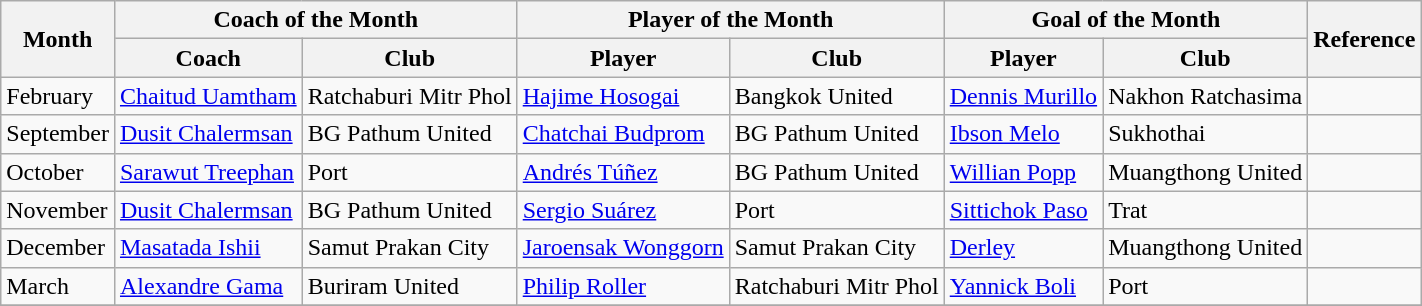<table class="wikitable">
<tr>
<th rowspan="2">Month</th>
<th colspan="2">Coach of the Month</th>
<th colspan="2">Player of the Month</th>
<th colspan="2">Goal of the Month</th>
<th rowspan="2">Reference</th>
</tr>
<tr>
<th>Coach</th>
<th>Club</th>
<th>Player</th>
<th>Club</th>
<th>Player</th>
<th>Club</th>
</tr>
<tr>
<td>February</td>
<td> <a href='#'>Chaitud Uamtham</a></td>
<td>Ratchaburi Mitr Phol</td>
<td> <a href='#'>Hajime Hosogai</a></td>
<td>Bangkok United</td>
<td> <a href='#'>Dennis Murillo</a></td>
<td>Nakhon Ratchasima</td>
<td></td>
</tr>
<tr>
<td>September</td>
<td> <a href='#'>Dusit Chalermsan</a></td>
<td>BG Pathum United</td>
<td> <a href='#'>Chatchai Budprom</a></td>
<td>BG Pathum United</td>
<td> <a href='#'>Ibson Melo</a></td>
<td>Sukhothai</td>
<td></td>
</tr>
<tr>
<td>October</td>
<td> <a href='#'>Sarawut Treephan</a></td>
<td>Port</td>
<td> <a href='#'>Andrés Túñez</a></td>
<td>BG Pathum United</td>
<td> <a href='#'>Willian Popp</a></td>
<td>Muangthong United</td>
<td></td>
</tr>
<tr>
<td>November</td>
<td> <a href='#'>Dusit Chalermsan</a></td>
<td>BG Pathum United</td>
<td> <a href='#'>Sergio Suárez</a></td>
<td>Port</td>
<td> <a href='#'>Sittichok Paso</a></td>
<td>Trat</td>
<td></td>
</tr>
<tr>
<td>December</td>
<td> <a href='#'>Masatada Ishii</a></td>
<td>Samut Prakan City</td>
<td> <a href='#'>Jaroensak Wonggorn</a></td>
<td>Samut Prakan City</td>
<td> <a href='#'>Derley</a></td>
<td>Muangthong United</td>
<td></td>
</tr>
<tr>
<td>March</td>
<td> <a href='#'>Alexandre Gama</a></td>
<td>Buriram United</td>
<td> <a href='#'>Philip Roller</a></td>
<td>Ratchaburi Mitr Phol</td>
<td> <a href='#'>Yannick Boli</a></td>
<td>Port</td>
<td></td>
</tr>
<tr>
</tr>
</table>
